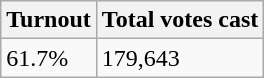<table class= wikitable>
<tr>
<th>Turnout</th>
<th>Total votes cast</th>
</tr>
<tr>
<td>61.7%</td>
<td>179,643</td>
</tr>
</table>
